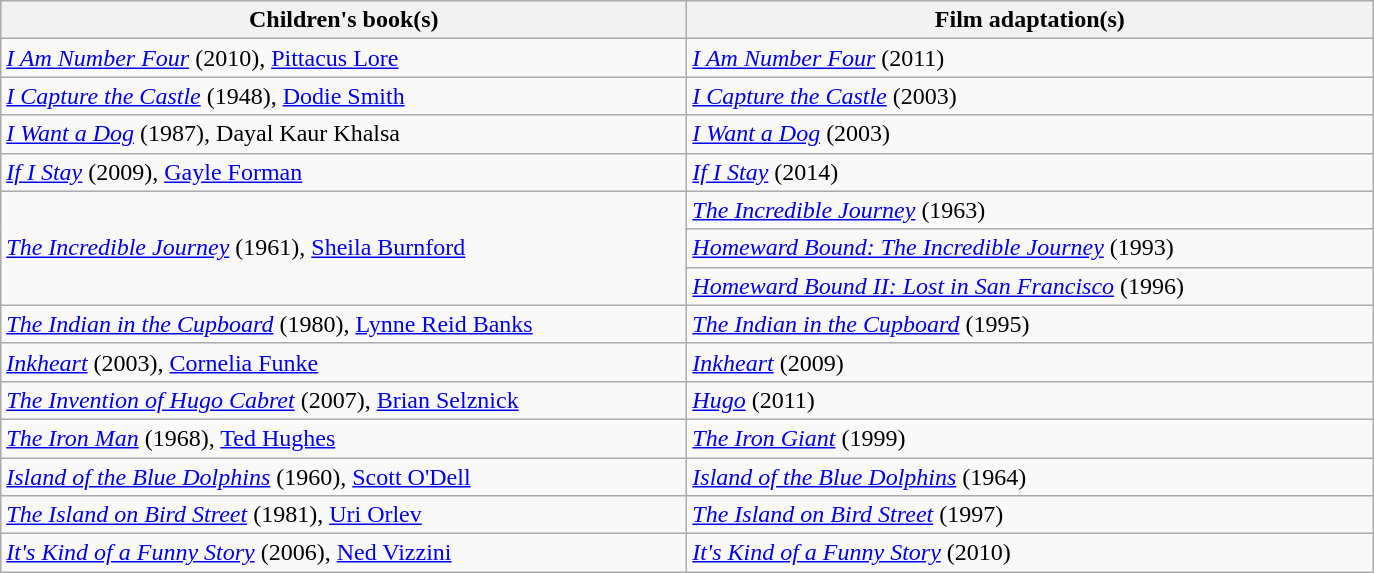<table class="wikitable">
<tr>
<th width="450">Children's book(s)</th>
<th width="450">Film adaptation(s)</th>
</tr>
<tr>
<td><em><a href='#'>I Am Number Four</a></em> (2010), <a href='#'>Pittacus Lore</a></td>
<td><em><a href='#'>I Am Number Four</a></em> (2011)</td>
</tr>
<tr>
<td><em><a href='#'>I Capture the Castle</a></em> (1948), <a href='#'>Dodie Smith</a></td>
<td><em><a href='#'>I Capture the Castle</a></em> (2003)</td>
</tr>
<tr>
<td><em><a href='#'>I Want a Dog</a></em> (1987), Dayal Kaur Khalsa</td>
<td><em><a href='#'>I Want a Dog</a></em> (2003)</td>
</tr>
<tr>
<td><em><a href='#'>If I Stay</a></em> (2009), <a href='#'>Gayle Forman</a></td>
<td><em><a href='#'>If I Stay</a></em> (2014)</td>
</tr>
<tr>
<td rowspan="3"><em><a href='#'>The Incredible Journey</a></em> (1961), <a href='#'>Sheila Burnford</a></td>
<td><em><a href='#'>The Incredible Journey</a></em> (1963)</td>
</tr>
<tr>
<td><em><a href='#'>Homeward Bound: The Incredible Journey</a></em> (1993)</td>
</tr>
<tr>
<td><em><a href='#'>Homeward Bound II: Lost in San Francisco</a></em> (1996)</td>
</tr>
<tr>
<td><em><a href='#'>The Indian in the Cupboard</a></em> (1980), <a href='#'>Lynne Reid Banks</a></td>
<td><em><a href='#'>The Indian in the Cupboard</a></em> (1995)</td>
</tr>
<tr>
<td><em><a href='#'>Inkheart</a></em> (2003), <a href='#'>Cornelia Funke</a></td>
<td><em><a href='#'>Inkheart</a></em> (2009)</td>
</tr>
<tr>
<td><em><a href='#'>The Invention of Hugo Cabret</a></em> (2007), <a href='#'>Brian Selznick</a></td>
<td><em><a href='#'>Hugo</a></em> (2011)</td>
</tr>
<tr>
<td><em><a href='#'>The Iron Man</a></em> (1968), <a href='#'>Ted Hughes</a></td>
<td><em><a href='#'>The Iron Giant</a></em> (1999)</td>
</tr>
<tr>
<td><em><a href='#'>Island of the Blue Dolphins</a></em> (1960), <a href='#'>Scott O'Dell</a></td>
<td><em><a href='#'>Island of the Blue Dolphins</a></em> (1964)</td>
</tr>
<tr>
<td><em><a href='#'>The Island on Bird Street</a></em> (1981), <a href='#'>Uri Orlev</a></td>
<td><em><a href='#'>The Island on Bird Street</a></em> (1997)</td>
</tr>
<tr>
<td><em><a href='#'>It's Kind of a Funny Story</a></em> (2006), <a href='#'>Ned Vizzini</a></td>
<td><em><a href='#'>It's Kind of a Funny Story</a></em> (2010)</td>
</tr>
</table>
